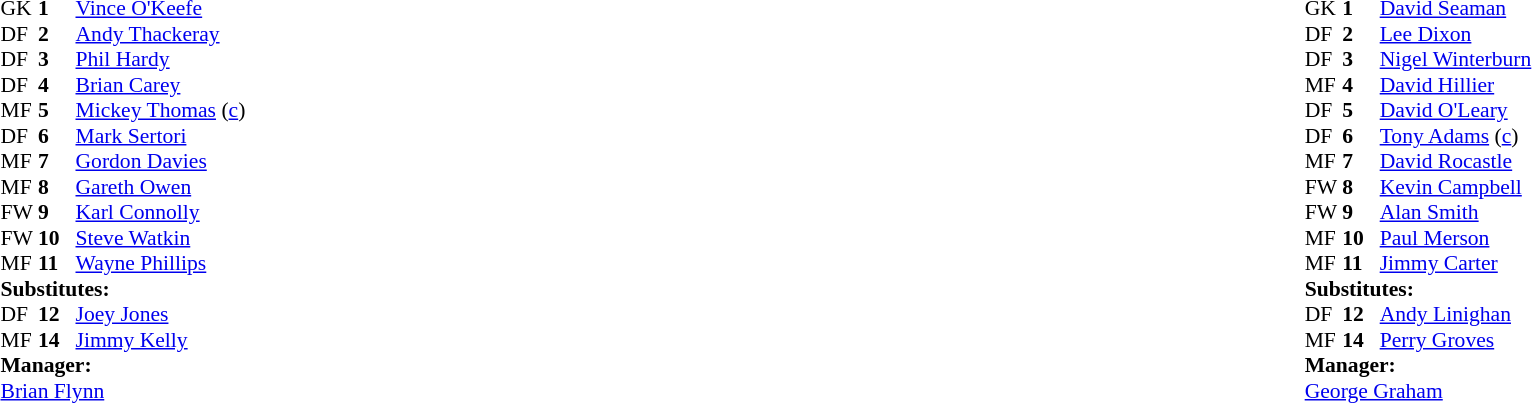<table style="width:100%">
<tr>
<td style="vertical-align:top; width:40%"><br><table style="font-size: 90%" cellspacing="0" cellpadding="0">
<tr>
<th width=25></th>
<th width=25></th>
</tr>
<tr>
<td>GK</td>
<td><strong>1</strong></td>
<td> <a href='#'>Vince O'Keefe</a></td>
</tr>
<tr>
<td>DF</td>
<td><strong>2</strong></td>
<td> <a href='#'>Andy Thackeray</a></td>
</tr>
<tr>
<td>DF</td>
<td><strong>3</strong></td>
<td> <a href='#'>Phil Hardy</a></td>
</tr>
<tr>
<td>DF</td>
<td><strong>4</strong></td>
<td> <a href='#'>Brian Carey</a></td>
</tr>
<tr>
<td>MF</td>
<td><strong>5</strong></td>
<td> <a href='#'>Mickey Thomas</a> (<a href='#'>c</a>)</td>
</tr>
<tr>
<td>DF</td>
<td><strong>6</strong></td>
<td> <a href='#'>Mark Sertori</a></td>
</tr>
<tr>
<td>MF</td>
<td><strong>7</strong></td>
<td> <a href='#'>Gordon Davies</a></td>
</tr>
<tr>
<td>MF</td>
<td><strong>8</strong></td>
<td> <a href='#'>Gareth Owen</a></td>
</tr>
<tr>
<td>FW</td>
<td><strong>9</strong></td>
<td> <a href='#'>Karl Connolly</a></td>
</tr>
<tr>
<td>FW</td>
<td><strong>10</strong></td>
<td> <a href='#'>Steve Watkin</a></td>
</tr>
<tr>
<td>MF</td>
<td><strong>11</strong></td>
<td> <a href='#'>Wayne Phillips</a></td>
</tr>
<tr>
<td colspan=4><strong>Substitutes:</strong></td>
</tr>
<tr>
<td>DF</td>
<td><strong>12</strong></td>
<td> <a href='#'>Joey Jones</a></td>
</tr>
<tr>
<td>MF</td>
<td><strong>14</strong></td>
<td> <a href='#'>Jimmy Kelly</a></td>
</tr>
<tr>
<td colspan=4><strong>Manager:</strong></td>
</tr>
<tr>
<td colspan="4"> <a href='#'>Brian Flynn</a></td>
</tr>
</table>
</td>
<td valign="top"></td>
<td style="vertical-align:top; width:50%"><br><table cellspacing="0" cellpadding="0" style="font-size:90%; margin:auto">
<tr>
<th width=25></th>
<th width=25></th>
</tr>
<tr>
<td>GK</td>
<td><strong>1</strong></td>
<td> <a href='#'>David Seaman</a></td>
</tr>
<tr>
<td>DF</td>
<td><strong>2</strong></td>
<td> <a href='#'>Lee Dixon</a></td>
</tr>
<tr>
<td>DF</td>
<td><strong>3</strong></td>
<td> <a href='#'>Nigel Winterburn</a></td>
</tr>
<tr>
<td>MF</td>
<td><strong>4</strong></td>
<td> <a href='#'>David Hillier</a></td>
</tr>
<tr>
<td>DF</td>
<td><strong>5</strong></td>
<td> <a href='#'>David O'Leary</a></td>
</tr>
<tr>
<td>DF</td>
<td><strong>6</strong></td>
<td> <a href='#'>Tony Adams</a> (<a href='#'>c</a>)</td>
</tr>
<tr>
<td>MF</td>
<td><strong>7</strong></td>
<td> <a href='#'>David Rocastle</a></td>
</tr>
<tr>
<td>FW</td>
<td><strong>8</strong></td>
<td> <a href='#'>Kevin Campbell</a></td>
<td></td>
<td></td>
</tr>
<tr>
<td>FW</td>
<td><strong>9</strong></td>
<td>  <a href='#'>Alan Smith</a></td>
</tr>
<tr>
<td>MF</td>
<td><strong>10</strong></td>
<td> <a href='#'>Paul Merson</a></td>
</tr>
<tr>
<td>MF</td>
<td><strong>11</strong></td>
<td> <a href='#'>Jimmy Carter</a></td>
</tr>
<tr>
<td colspan=4><strong>Substitutes:</strong></td>
</tr>
<tr>
<td>DF</td>
<td><strong>12</strong></td>
<td> <a href='#'>Andy Linighan</a></td>
</tr>
<tr>
<td>MF</td>
<td><strong>14</strong></td>
<td> <a href='#'>Perry Groves</a></td>
<td></td>
<td></td>
</tr>
<tr>
<td colspan=4><strong>Manager:</strong></td>
</tr>
<tr>
<td colspan="4"> <a href='#'>George Graham</a></td>
</tr>
</table>
</td>
</tr>
</table>
